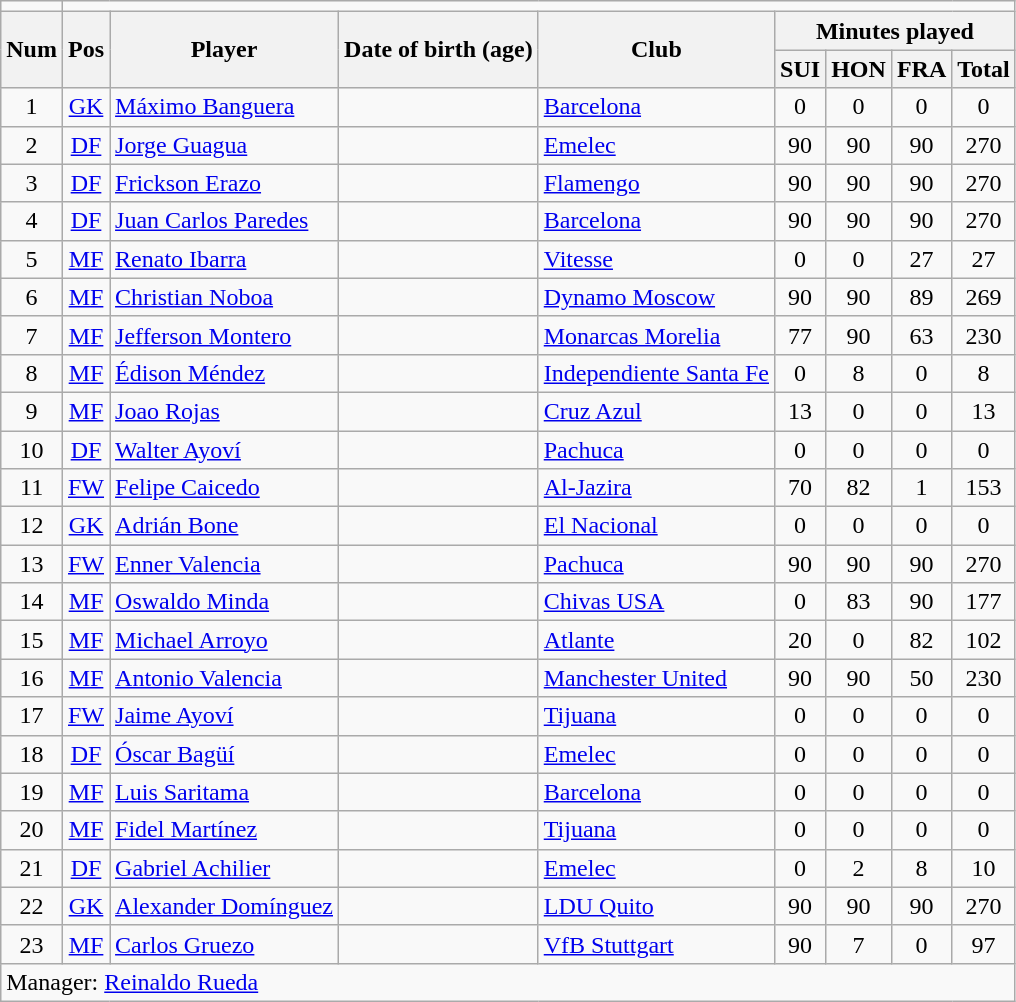<table class="wikitable" style="text-align:center">
<tr>
<td></td>
</tr>
<tr>
<th rowspan=2>Num</th>
<th rowspan=2>Pos</th>
<th rowspan=2>Player</th>
<th rowspan=2>Date of birth (age)</th>
<th rowspan=2>Club</th>
<th colspan=4>Minutes played</th>
</tr>
<tr>
<th>SUI</th>
<th>HON</th>
<th>FRA</th>
<th>Total</th>
</tr>
<tr>
<td>1</td>
<td><a href='#'>GK</a></td>
<td align=left><a href='#'>Máximo Banguera</a></td>
<td align=left></td>
<td align=left> <a href='#'>Barcelona</a></td>
<td>0</td>
<td>0</td>
<td>0</td>
<td>0</td>
</tr>
<tr>
<td>2</td>
<td><a href='#'>DF</a></td>
<td align=left><a href='#'>Jorge Guagua</a></td>
<td align=left></td>
<td align=left> <a href='#'>Emelec</a></td>
<td>90</td>
<td>90</td>
<td>90</td>
<td>270</td>
</tr>
<tr>
<td>3</td>
<td><a href='#'>DF</a></td>
<td align=left><a href='#'>Frickson Erazo</a></td>
<td align=left></td>
<td align=left> <a href='#'>Flamengo</a></td>
<td>90</td>
<td>90</td>
<td>90</td>
<td>270</td>
</tr>
<tr>
<td>4</td>
<td><a href='#'>DF</a></td>
<td align=left><a href='#'>Juan Carlos Paredes</a></td>
<td align=left></td>
<td align=left> <a href='#'>Barcelona</a></td>
<td>90</td>
<td>90</td>
<td>90</td>
<td>270</td>
</tr>
<tr>
<td>5</td>
<td><a href='#'>MF</a></td>
<td align=left><a href='#'>Renato Ibarra</a></td>
<td align=left></td>
<td align=left> <a href='#'>Vitesse</a></td>
<td>0</td>
<td>0</td>
<td>27</td>
<td>27</td>
</tr>
<tr>
<td>6</td>
<td><a href='#'>MF</a></td>
<td align=left><a href='#'>Christian Noboa</a></td>
<td align=left></td>
<td align=left> <a href='#'>Dynamo Moscow</a></td>
<td>90</td>
<td>90</td>
<td>89</td>
<td>269</td>
</tr>
<tr>
<td>7</td>
<td><a href='#'>MF</a></td>
<td align=left><a href='#'>Jefferson Montero</a></td>
<td align=left></td>
<td align=left> <a href='#'>Monarcas Morelia</a></td>
<td>77</td>
<td>90</td>
<td>63</td>
<td>230</td>
</tr>
<tr>
<td>8</td>
<td><a href='#'>MF</a></td>
<td align=left><a href='#'>Édison Méndez</a></td>
<td align=left></td>
<td align=left> <a href='#'>Independiente Santa Fe</a></td>
<td>0</td>
<td>8</td>
<td>0</td>
<td>8</td>
</tr>
<tr>
<td>9</td>
<td><a href='#'>MF</a></td>
<td align=left><a href='#'>Joao Rojas</a></td>
<td align=left></td>
<td align=left> <a href='#'>Cruz Azul</a></td>
<td>13</td>
<td>0</td>
<td>0</td>
<td>13</td>
</tr>
<tr>
<td>10</td>
<td><a href='#'>DF</a></td>
<td align=left><a href='#'>Walter Ayoví</a></td>
<td align=left></td>
<td align=left> <a href='#'>Pachuca</a></td>
<td>0</td>
<td>0</td>
<td>0</td>
<td>0</td>
</tr>
<tr>
<td>11</td>
<td><a href='#'>FW</a></td>
<td align=left><a href='#'>Felipe Caicedo</a></td>
<td align=left></td>
<td align=left> <a href='#'>Al-Jazira</a></td>
<td>70</td>
<td>82</td>
<td>1</td>
<td>153</td>
</tr>
<tr>
<td>12</td>
<td><a href='#'>GK</a></td>
<td align=left><a href='#'>Adrián Bone</a></td>
<td align=left></td>
<td align=left> <a href='#'>El Nacional</a></td>
<td>0</td>
<td>0</td>
<td>0</td>
<td>0</td>
</tr>
<tr>
<td>13</td>
<td><a href='#'>FW</a></td>
<td align=left><a href='#'>Enner Valencia</a></td>
<td align=left></td>
<td align=left> <a href='#'>Pachuca</a></td>
<td>90</td>
<td>90</td>
<td>90</td>
<td>270</td>
</tr>
<tr>
<td>14</td>
<td><a href='#'>MF</a></td>
<td align=left><a href='#'>Oswaldo Minda</a></td>
<td align=left></td>
<td align=left> <a href='#'>Chivas USA</a></td>
<td>0</td>
<td>83</td>
<td>90</td>
<td>177</td>
</tr>
<tr>
<td>15</td>
<td><a href='#'>MF</a></td>
<td align=left><a href='#'>Michael Arroyo</a></td>
<td align=left></td>
<td align=left> <a href='#'>Atlante</a></td>
<td>20</td>
<td>0</td>
<td>82</td>
<td>102</td>
</tr>
<tr>
<td>16</td>
<td><a href='#'>MF</a></td>
<td align=left><a href='#'>Antonio Valencia</a></td>
<td align=left></td>
<td align=left> <a href='#'>Manchester United</a></td>
<td>90</td>
<td>90</td>
<td>50</td>
<td>230</td>
</tr>
<tr>
<td>17</td>
<td><a href='#'>FW</a></td>
<td align=left><a href='#'>Jaime Ayoví</a></td>
<td align=left></td>
<td align=left> <a href='#'>Tijuana</a></td>
<td>0</td>
<td>0</td>
<td>0</td>
<td>0</td>
</tr>
<tr>
<td>18</td>
<td><a href='#'>DF</a></td>
<td align=left><a href='#'>Óscar Bagüí</a></td>
<td align=left></td>
<td align=left> <a href='#'>Emelec</a></td>
<td>0</td>
<td>0</td>
<td>0</td>
<td>0</td>
</tr>
<tr>
<td>19</td>
<td><a href='#'>MF</a></td>
<td align=left><a href='#'>Luis Saritama</a></td>
<td align=left></td>
<td align=left> <a href='#'>Barcelona</a></td>
<td>0</td>
<td>0</td>
<td>0</td>
<td>0</td>
</tr>
<tr>
<td>20</td>
<td><a href='#'>MF</a></td>
<td align=left><a href='#'>Fidel Martínez</a></td>
<td align=left></td>
<td align=left> <a href='#'>Tijuana</a></td>
<td>0</td>
<td>0</td>
<td>0</td>
<td>0</td>
</tr>
<tr>
<td>21</td>
<td><a href='#'>DF</a></td>
<td align=left><a href='#'>Gabriel Achilier</a></td>
<td align=left></td>
<td align=left> <a href='#'>Emelec</a></td>
<td>0</td>
<td>2</td>
<td>8</td>
<td>10</td>
</tr>
<tr>
<td>22</td>
<td><a href='#'>GK</a></td>
<td align=left><a href='#'>Alexander Domínguez</a></td>
<td align=left></td>
<td align=left> <a href='#'>LDU Quito</a></td>
<td>90</td>
<td>90</td>
<td>90</td>
<td>270</td>
</tr>
<tr>
<td>23</td>
<td><a href='#'>MF</a></td>
<td align=left><a href='#'>Carlos Gruezo</a></td>
<td align=left></td>
<td align=left> <a href='#'>VfB Stuttgart</a></td>
<td>90</td>
<td>7</td>
<td>0</td>
<td>97</td>
</tr>
<tr>
<td colspan="9" style="text-align:left;">Manager:  <a href='#'>Reinaldo Rueda</a></td>
</tr>
</table>
